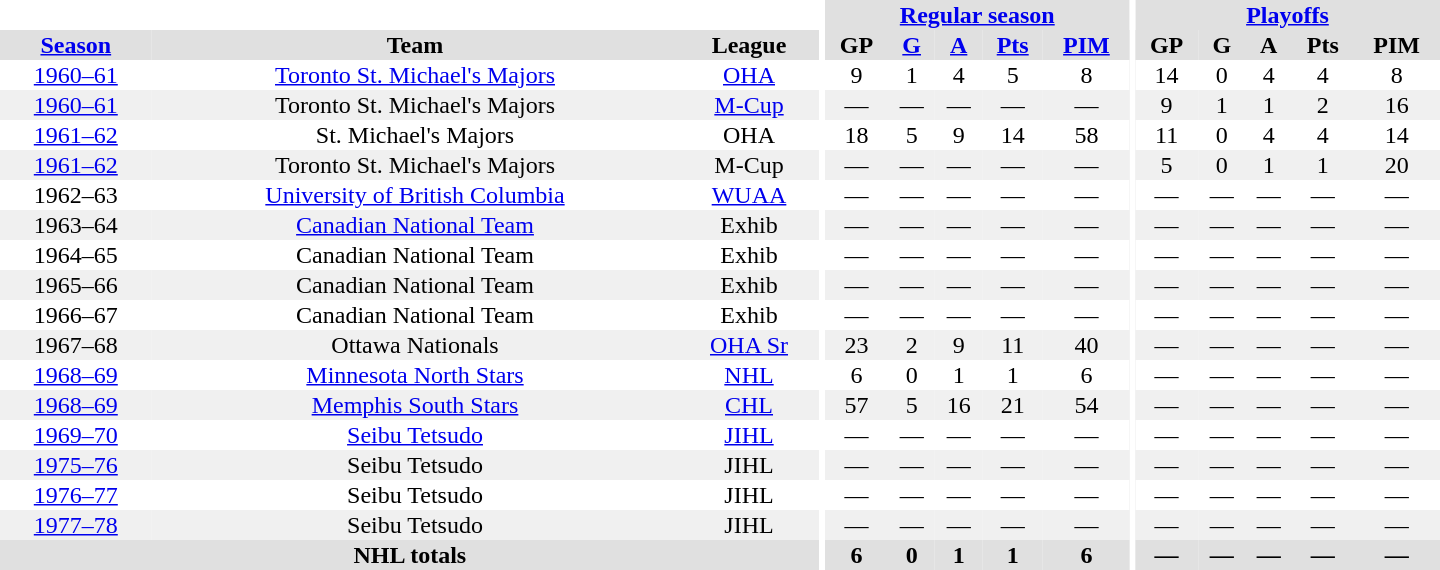<table border="0" cellpadding="1" cellspacing="0" style="text-align:center; width:60em">
<tr bgcolor="#e0e0e0">
<th colspan="3" bgcolor="#ffffff"></th>
<th rowspan="100" bgcolor="#ffffff"></th>
<th colspan="5"><a href='#'>Regular season</a></th>
<th rowspan="100" bgcolor="#ffffff"></th>
<th colspan="5"><a href='#'>Playoffs</a></th>
</tr>
<tr bgcolor="#e0e0e0">
<th><a href='#'>Season</a></th>
<th>Team</th>
<th>League</th>
<th>GP</th>
<th><a href='#'>G</a></th>
<th><a href='#'>A</a></th>
<th><a href='#'>Pts</a></th>
<th><a href='#'>PIM</a></th>
<th>GP</th>
<th>G</th>
<th>A</th>
<th>Pts</th>
<th>PIM</th>
</tr>
<tr>
<td><a href='#'>1960–61</a></td>
<td><a href='#'>Toronto St. Michael's Majors</a></td>
<td><a href='#'>OHA</a></td>
<td>9</td>
<td>1</td>
<td>4</td>
<td>5</td>
<td>8</td>
<td>14</td>
<td>0</td>
<td>4</td>
<td>4</td>
<td>8</td>
</tr>
<tr bgcolor="#f0f0f0">
<td><a href='#'>1960–61</a></td>
<td>Toronto St. Michael's Majors</td>
<td><a href='#'>M-Cup</a></td>
<td>—</td>
<td>—</td>
<td>—</td>
<td>—</td>
<td>—</td>
<td>9</td>
<td>1</td>
<td>1</td>
<td>2</td>
<td>16</td>
</tr>
<tr>
<td><a href='#'>1961–62</a></td>
<td>St. Michael's Majors</td>
<td>OHA</td>
<td>18</td>
<td>5</td>
<td>9</td>
<td>14</td>
<td>58</td>
<td>11</td>
<td>0</td>
<td>4</td>
<td>4</td>
<td>14</td>
</tr>
<tr bgcolor="#f0f0f0">
<td><a href='#'>1961–62</a></td>
<td>Toronto St. Michael's Majors</td>
<td>M-Cup</td>
<td>—</td>
<td>—</td>
<td>—</td>
<td>—</td>
<td>—</td>
<td>5</td>
<td>0</td>
<td>1</td>
<td>1</td>
<td>20</td>
</tr>
<tr>
<td>1962–63</td>
<td><a href='#'>University of British Columbia</a></td>
<td><a href='#'>WUAA</a></td>
<td>—</td>
<td>—</td>
<td>—</td>
<td>—</td>
<td>—</td>
<td>—</td>
<td>—</td>
<td>—</td>
<td>—</td>
<td>—</td>
</tr>
<tr bgcolor="#f0f0f0">
<td>1963–64</td>
<td><a href='#'>Canadian National Team</a></td>
<td>Exhib</td>
<td>—</td>
<td>—</td>
<td>—</td>
<td>—</td>
<td>—</td>
<td>—</td>
<td>—</td>
<td>—</td>
<td>—</td>
<td>—</td>
</tr>
<tr>
<td>1964–65</td>
<td>Canadian National Team</td>
<td>Exhib</td>
<td>—</td>
<td>—</td>
<td>—</td>
<td>—</td>
<td>—</td>
<td>—</td>
<td>—</td>
<td>—</td>
<td>—</td>
<td>—</td>
</tr>
<tr bgcolor="#f0f0f0">
<td>1965–66</td>
<td>Canadian National Team</td>
<td>Exhib</td>
<td>—</td>
<td>—</td>
<td>—</td>
<td>—</td>
<td>—</td>
<td>—</td>
<td>—</td>
<td>—</td>
<td>—</td>
<td>—</td>
</tr>
<tr>
<td>1966–67</td>
<td>Canadian National Team</td>
<td>Exhib</td>
<td>—</td>
<td>—</td>
<td>—</td>
<td>—</td>
<td>—</td>
<td>—</td>
<td>—</td>
<td>—</td>
<td>—</td>
<td>—</td>
</tr>
<tr bgcolor="#f0f0f0">
<td>1967–68</td>
<td>Ottawa Nationals</td>
<td><a href='#'>OHA Sr</a></td>
<td>23</td>
<td>2</td>
<td>9</td>
<td>11</td>
<td>40</td>
<td>—</td>
<td>—</td>
<td>—</td>
<td>—</td>
<td>—</td>
</tr>
<tr>
<td><a href='#'>1968–69</a></td>
<td><a href='#'>Minnesota North Stars</a></td>
<td><a href='#'>NHL</a></td>
<td>6</td>
<td>0</td>
<td>1</td>
<td>1</td>
<td>6</td>
<td>—</td>
<td>—</td>
<td>—</td>
<td>—</td>
<td>—</td>
</tr>
<tr bgcolor="#f0f0f0">
<td><a href='#'>1968–69</a></td>
<td><a href='#'>Memphis South Stars</a></td>
<td><a href='#'>CHL</a></td>
<td>57</td>
<td>5</td>
<td>16</td>
<td>21</td>
<td>54</td>
<td>—</td>
<td>—</td>
<td>—</td>
<td>—</td>
<td>—</td>
</tr>
<tr>
<td><a href='#'>1969–70</a></td>
<td><a href='#'>Seibu Tetsudo</a></td>
<td><a href='#'>JIHL</a></td>
<td>—</td>
<td>—</td>
<td>—</td>
<td>—</td>
<td>—</td>
<td>—</td>
<td>—</td>
<td>—</td>
<td>—</td>
<td>—</td>
</tr>
<tr bgcolor="#f0f0f0">
<td><a href='#'>1975–76</a></td>
<td>Seibu Tetsudo</td>
<td>JIHL</td>
<td>—</td>
<td>—</td>
<td>—</td>
<td>—</td>
<td>—</td>
<td>—</td>
<td>—</td>
<td>—</td>
<td>—</td>
<td>—</td>
</tr>
<tr>
<td><a href='#'>1976–77</a></td>
<td>Seibu Tetsudo</td>
<td>JIHL</td>
<td>—</td>
<td>—</td>
<td>—</td>
<td>—</td>
<td>—</td>
<td>—</td>
<td>—</td>
<td>—</td>
<td>—</td>
<td>—</td>
</tr>
<tr bgcolor="#f0f0f0">
<td><a href='#'>1977–78</a></td>
<td>Seibu Tetsudo</td>
<td>JIHL</td>
<td>—</td>
<td>—</td>
<td>—</td>
<td>—</td>
<td>—</td>
<td>—</td>
<td>—</td>
<td>—</td>
<td>—</td>
<td>—</td>
</tr>
<tr bgcolor="#e0e0e0">
<th colspan="3">NHL totals</th>
<th>6</th>
<th>0</th>
<th>1</th>
<th>1</th>
<th>6</th>
<th>—</th>
<th>—</th>
<th>—</th>
<th>—</th>
<th>—</th>
</tr>
</table>
